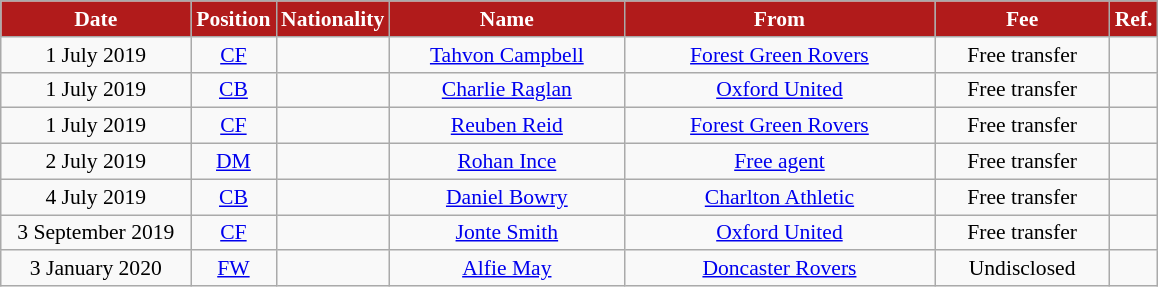<table class="wikitable"  style="text-align:center; font-size:90%; ">
<tr>
<th style="background:#B11B1B; color:#FFFFFF; width:120px;">Date</th>
<th style="background:#B11B1B; color:#FFFFFF; width:50px;">Position</th>
<th style="background:#B11B1B; color:#FFFFFF; width:50px;">Nationality</th>
<th style="background:#B11B1B; color:#FFFFFF; width:150px;">Name</th>
<th style="background:#B11B1B; color:#FFFFFF; width:200px;">From</th>
<th style="background:#B11B1B; color:#FFFFFF; width:110px;">Fee</th>
<th style="background:#B11B1B; color:#FFFFFF; width:25px;">Ref.</th>
</tr>
<tr>
<td>1 July 2019</td>
<td><a href='#'>CF</a></td>
<td></td>
<td><a href='#'>Tahvon Campbell</a></td>
<td> <a href='#'>Forest Green Rovers</a></td>
<td>Free transfer</td>
<td></td>
</tr>
<tr>
<td>1 July 2019</td>
<td><a href='#'>CB</a></td>
<td></td>
<td><a href='#'>Charlie Raglan</a></td>
<td> <a href='#'>Oxford United</a></td>
<td>Free transfer</td>
<td></td>
</tr>
<tr>
<td>1 July 2019</td>
<td><a href='#'>CF</a></td>
<td></td>
<td><a href='#'>Reuben Reid</a></td>
<td> <a href='#'>Forest Green Rovers</a></td>
<td>Free transfer</td>
<td></td>
</tr>
<tr>
<td>2 July 2019</td>
<td><a href='#'>DM</a></td>
<td></td>
<td><a href='#'>Rohan Ince</a></td>
<td> <a href='#'>Free agent</a></td>
<td>Free transfer</td>
<td></td>
</tr>
<tr>
<td>4 July 2019</td>
<td><a href='#'>CB</a></td>
<td></td>
<td><a href='#'>Daniel Bowry</a></td>
<td> <a href='#'>Charlton Athletic</a></td>
<td>Free transfer</td>
<td></td>
</tr>
<tr>
<td>3 September 2019</td>
<td><a href='#'>CF</a></td>
<td></td>
<td><a href='#'>Jonte Smith</a></td>
<td> <a href='#'>Oxford United</a></td>
<td>Free transfer</td>
<td></td>
</tr>
<tr>
<td>3 January 2020</td>
<td><a href='#'>FW</a></td>
<td></td>
<td><a href='#'>Alfie May</a></td>
<td> <a href='#'>Doncaster Rovers</a></td>
<td>Undisclosed</td>
<td></td>
</tr>
</table>
